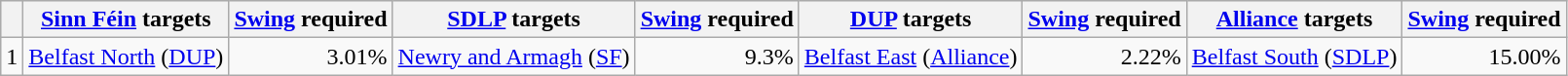<table class="wikitable">
<tr style="background:#e9e9e9;"|>
<th></th>
<th><a href='#'>Sinn Féin</a> targets</th>
<th><a href='#'>Swing</a> required</th>
<th><a href='#'>SDLP</a> targets</th>
<th><a href='#'>Swing</a> required</th>
<th><a href='#'>DUP</a> targets</th>
<th><a href='#'>Swing</a> required</th>
<th><a href='#'>Alliance</a> targets</th>
<th><a href='#'>Swing</a> required</th>
</tr>
<tr valign="top">
<td style="text-align:right;">1</td>
<td><a href='#'>Belfast North</a> (<a href='#'>DUP</a>)</td>
<td style="text-align:right;">3.01%</td>
<td><a href='#'>Newry and Armagh</a> (<a href='#'>SF</a>)</td>
<td style="text-align:right;">9.3%</td>
<td><a href='#'>Belfast East</a> (<a href='#'>Alliance</a>)</td>
<td style="text-align:right;">2.22%</td>
<td><a href='#'>Belfast South</a> (<a href='#'>SDLP</a>)</td>
<td style="text-align:right;">15.00%</td>
</tr>
</table>
